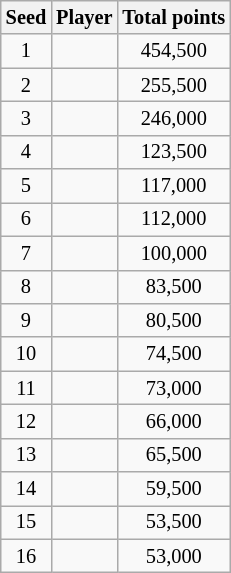<table class="wikitable" style="font-size: 85%">
<tr>
<th>Seed</th>
<th>Player</th>
<th>Total points</th>
</tr>
<tr>
<td align="center">1</td>
<td></td>
<td align="center">454,500</td>
</tr>
<tr>
<td align="center">2</td>
<td></td>
<td align="center">255,500</td>
</tr>
<tr>
<td align="center">3</td>
<td></td>
<td align="center">246,000</td>
</tr>
<tr>
<td align="center">4</td>
<td></td>
<td align="center">123,500</td>
</tr>
<tr>
<td align="center">5</td>
<td></td>
<td align="center">117,000</td>
</tr>
<tr>
<td align="center">6</td>
<td></td>
<td align="center">112,000</td>
</tr>
<tr>
<td align="center">7</td>
<td></td>
<td align="center">100,000</td>
</tr>
<tr>
<td align="center">8</td>
<td></td>
<td align="center">83,500</td>
</tr>
<tr>
<td align="center">9</td>
<td></td>
<td align="center">80,500</td>
</tr>
<tr>
<td align="center">10</td>
<td></td>
<td align="center">74,500</td>
</tr>
<tr>
<td align="center">11</td>
<td></td>
<td align="center">73,000</td>
</tr>
<tr>
<td align="center">12</td>
<td></td>
<td align="center">66,000</td>
</tr>
<tr>
<td align="center">13</td>
<td></td>
<td align="center">65,500</td>
</tr>
<tr>
<td align="center">14</td>
<td></td>
<td align="center">59,500</td>
</tr>
<tr>
<td align="center">15</td>
<td></td>
<td align="center">53,500</td>
</tr>
<tr>
<td align="center">16</td>
<td></td>
<td align="center">53,000</td>
</tr>
</table>
